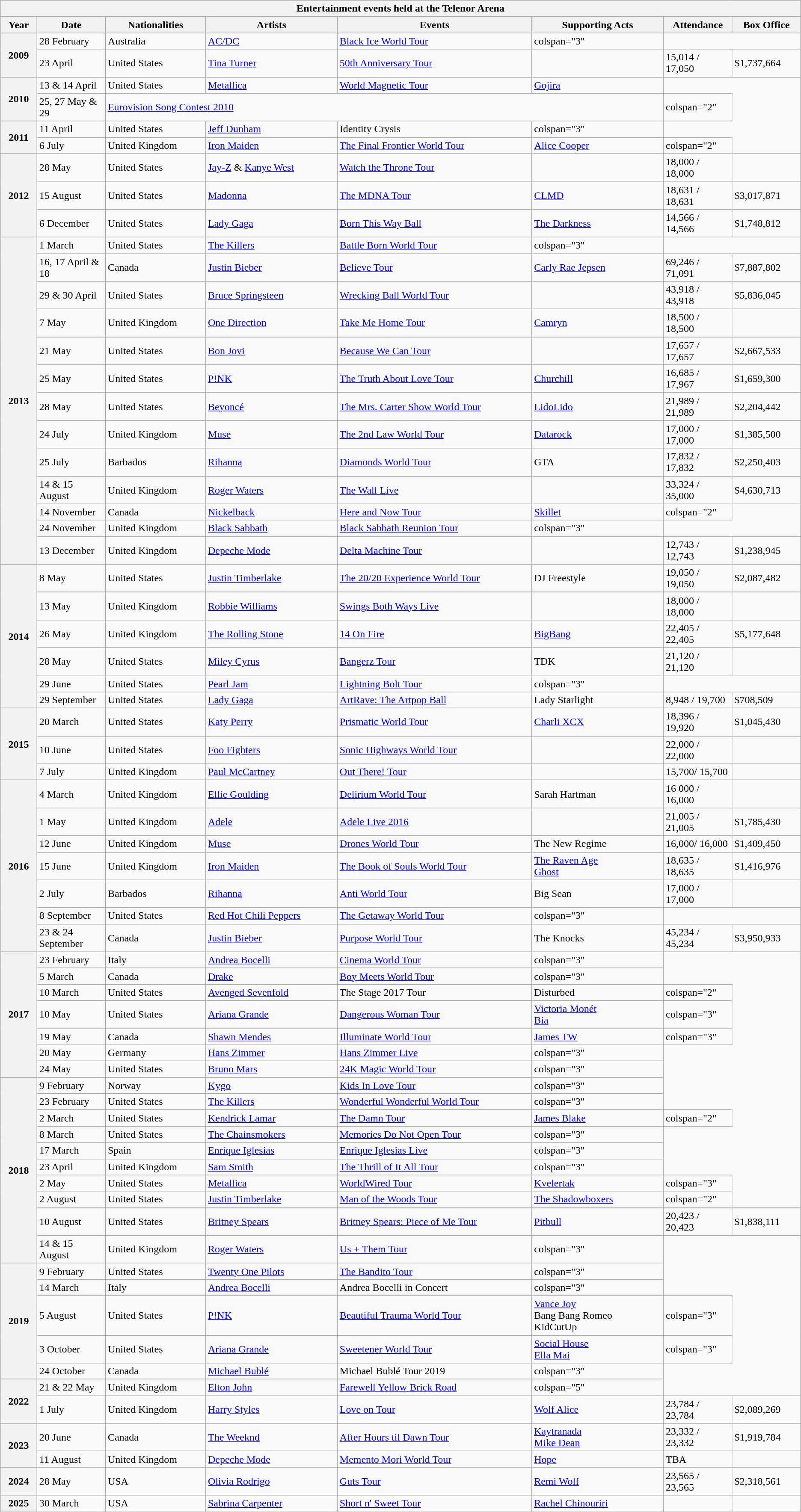<table class="wikitable collapsible">
<tr>
<th colspan="8">Entertainment events held at the Telenor Arena</th>
</tr>
<tr>
<th width=50>Year</th>
<th width=100>Date</th>
<th width=150>Nationalities</th>
<th width=200>Artists</th>
<th width=300>Events</th>
<th width=200>Supporting Acts</th>
<th width=100>Attendance</th>
<th width=100>Box Office</th>
</tr>
<tr>
<th rowspan="2">2009</th>
<td>28 February</td>
<td>Australia</td>
<td><a href='#'>AC/DC</a></td>
<td><a href='#'>Black Ice World Tour</a></td>
<td>colspan="3" </td>
</tr>
<tr>
<td>23 April</td>
<td>United States</td>
<td><a href='#'>Tina Turner</a></td>
<td><a href='#'>50th Anniversary Tour</a></td>
<td></td>
<td>15,014 / 17,050</td>
<td>$1,737,664</td>
</tr>
<tr>
<th rowspan="2">2010</th>
<td>13 & 14 April</td>
<td>United States</td>
<td><a href='#'>Metallica</a></td>
<td><a href='#'>World Magnetic Tour</a></td>
<td><a href='#'>Gojira</a></td>
</tr>
<tr>
<td>25, 27 May &  29</td>
<td colspan="4"><a href='#'>Eurovision Song Contest 2010</a></td>
<td>colspan="2" </td>
</tr>
<tr>
<th rowspan="2">2011</th>
<td>11 April</td>
<td>United States</td>
<td><a href='#'>Jeff Dunham</a></td>
<td>Identity Crysis</td>
<td>colspan="3" </td>
</tr>
<tr>
<td>6 July</td>
<td>United Kingdom</td>
<td><a href='#'>Iron Maiden</a></td>
<td><a href='#'>The Final Frontier World Tour</a></td>
<td><a href='#'>Alice Cooper</a></td>
<td>colspan="2" </td>
</tr>
<tr>
<th rowspan="3">2012</th>
<td>28 May</td>
<td>United States</td>
<td><a href='#'>Jay-Z</a> & <a href='#'>Kanye West</a></td>
<td><a href='#'>Watch the Throne Tour</a></td>
<td></td>
<td>18,000 / 18,000</td>
<td></td>
</tr>
<tr>
<td>15 August</td>
<td>United States</td>
<td><a href='#'>Madonna</a></td>
<td><a href='#'>The MDNA Tour</a></td>
<td><a href='#'>CLMD</a></td>
<td>18,631 / 18,631</td>
<td>$3,017,871</td>
</tr>
<tr>
<td>6 December</td>
<td>United States</td>
<td><a href='#'>Lady Gaga</a></td>
<td><a href='#'>Born This Way Ball</a></td>
<td><a href='#'>The Darkness</a></td>
<td>14,566 / 14,566</td>
<td>$1,748,812</td>
</tr>
<tr>
<th rowspan="13">2013</th>
<td>1 March</td>
<td>United States</td>
<td><a href='#'>The Killers</a></td>
<td><a href='#'>Battle Born World Tour</a></td>
<td>colspan="3" </td>
</tr>
<tr>
<td>16, 17 April &  18</td>
<td>Canada</td>
<td><a href='#'>Justin Bieber</a></td>
<td><a href='#'>Believe Tour</a></td>
<td><a href='#'>Carly Rae Jepsen</a></td>
<td>69,246 / 71,091</td>
<td>$7,887,802</td>
</tr>
<tr>
<td>29 & 30 April</td>
<td>United States</td>
<td><a href='#'>Bruce Springsteen</a></td>
<td><a href='#'>Wrecking Ball World Tour</a></td>
<td></td>
<td>43,918 / 43,918</td>
<td>$5,836,045</td>
</tr>
<tr>
<td>7 May</td>
<td>United Kingdom</td>
<td><a href='#'>One Direction</a></td>
<td><a href='#'>Take Me Home Tour</a></td>
<td><a href='#'>Camryn</a></td>
<td>18,500 / 18,500</td>
<td></td>
</tr>
<tr>
<td>21 May</td>
<td>United States</td>
<td><a href='#'>Bon Jovi</a></td>
<td><a href='#'>Because We Can Tour</a></td>
<td></td>
<td>17,657 / 17,657</td>
<td>$2,667,533</td>
</tr>
<tr>
<td>25 May</td>
<td>United States</td>
<td><a href='#'>P!NK</a></td>
<td><a href='#'>The Truth About Love Tour</a></td>
<td><a href='#'>Churchill</a></td>
<td>16,685 / 17,967</td>
<td>$1,659,300</td>
</tr>
<tr>
<td>28 May</td>
<td>United States</td>
<td><a href='#'>Beyoncé</a></td>
<td><a href='#'>The Mrs. Carter Show World Tour</a></td>
<td><a href='#'>LidoLido</a></td>
<td>21,989 / 21,989</td>
<td>$2,204,442</td>
</tr>
<tr>
<td>24 July</td>
<td>United Kingdom</td>
<td><a href='#'>Muse</a></td>
<td><a href='#'>The 2nd Law World Tour</a></td>
<td><a href='#'>Datarock</a></td>
<td>17,000 / 17,000</td>
<td>$1,385,500</td>
</tr>
<tr>
<td>25 July</td>
<td>Barbados</td>
<td><a href='#'>Rihanna</a></td>
<td><a href='#'>Diamonds World Tour</a></td>
<td>GTA</td>
<td>17,832 / 17,832</td>
<td>$2,250,403</td>
</tr>
<tr>
<td>14 & 15 August</td>
<td>United Kingdom</td>
<td><a href='#'>Roger Waters</a></td>
<td><a href='#'>The Wall Live</a></td>
<td></td>
<td>33,324 / 35,000</td>
<td>$4,630,713</td>
</tr>
<tr>
<td>14 November</td>
<td>Canada</td>
<td><a href='#'>Nickelback</a></td>
<td><a href='#'>Here and Now Tour</a></td>
<td><a href='#'>Skillet</a></td>
<td>colspan="2" </td>
</tr>
<tr>
<td>24 November</td>
<td>United Kingdom</td>
<td><a href='#'>Black Sabbath</a></td>
<td><a href='#'>Black Sabbath Reunion Tour</a></td>
<td>colspan="3" </td>
</tr>
<tr>
<td>13 December</td>
<td>United Kingdom</td>
<td><a href='#'>Depeche Mode</a></td>
<td><a href='#'>Delta Machine Tour</a></td>
<td></td>
<td>12,743 / 12,743</td>
<td>$1,238,945</td>
</tr>
<tr>
<th rowspan="6">2014</th>
<td>8 May</td>
<td>United States</td>
<td><a href='#'>Justin Timberlake</a></td>
<td><a href='#'>The 20/20 Experience World Tour</a></td>
<td>DJ Freestyle</td>
<td>19,050 / 19,050</td>
<td>$2,087,482</td>
</tr>
<tr>
<td>13 May</td>
<td>United Kingdom</td>
<td><a href='#'>Robbie Williams</a></td>
<td><a href='#'>Swings Both Ways Live</a></td>
<td></td>
<td>18,000 / 18,000</td>
<td></td>
</tr>
<tr>
<td>26 May</td>
<td>United Kingdom</td>
<td><a href='#'>The Rolling Stone</a></td>
<td><a href='#'>14 On Fire</a></td>
<td><a href='#'>BigBang</a></td>
<td>22,405 / 22,405</td>
<td>$5,177,648</td>
</tr>
<tr>
<td>28 May</td>
<td>United States</td>
<td><a href='#'>Miley Cyrus</a></td>
<td><a href='#'>Bangerz Tour</a></td>
<td>TDK</td>
<td>21,120 / 21,120</td>
<td></td>
</tr>
<tr>
<td>29 June</td>
<td>United States</td>
<td><a href='#'>Pearl Jam</a></td>
<td><a href='#'>Lightning Bolt Tour</a></td>
<td>colspan="3" </td>
</tr>
<tr>
<td>29 September</td>
<td>United States</td>
<td><a href='#'>Lady Gaga</a></td>
<td><a href='#'>ArtRave: The Artpop Ball</a></td>
<td>Lady Starlight</td>
<td>8,948 / 19,700</td>
<td>$708,509</td>
</tr>
<tr>
<th rowspan="3">2015</th>
<td>20 March</td>
<td>United States</td>
<td><a href='#'>Katy Perry</a></td>
<td><a href='#'>Prismatic World Tour</a></td>
<td><a href='#'>Charli XCX</a></td>
<td>18,396 / 19,920</td>
<td>$1,045,430</td>
</tr>
<tr>
<td>10 June</td>
<td>United States</td>
<td><a href='#'>Foo Fighters</a></td>
<td><a href='#'>Sonic Highways World Tour</a></td>
<td></td>
<td>22,000 / 22,000</td>
<td></td>
</tr>
<tr>
<td>7 July</td>
<td>United Kingdom</td>
<td><a href='#'>Paul McCartney</a></td>
<td><a href='#'>Out There! Tour</a></td>
<td></td>
<td>15,700/ 15,700</td>
<td></td>
</tr>
<tr>
<th rowspan="7">2016</th>
<td>4 March</td>
<td>United Kingdom</td>
<td><a href='#'>Ellie Goulding</a></td>
<td><a href='#'>Delirium World Tour</a></td>
<td>Sarah Hartman</td>
<td>16 000 / 16,000</td>
<td></td>
</tr>
<tr>
<td>1 May</td>
<td>United Kingdom</td>
<td><a href='#'>Adele</a></td>
<td><a href='#'>Adele Live 2016</a></td>
<td></td>
<td>21,005 / 21,005</td>
<td>$1,785,430</td>
</tr>
<tr>
<td>12 June</td>
<td>United Kingdom</td>
<td><a href='#'>Muse</a></td>
<td><a href='#'>Drones World Tour</a></td>
<td>The New Regime</td>
<td>16,000/ 16,000</td>
<td>$1,409,450</td>
</tr>
<tr>
<td>15 June</td>
<td>United Kingdom</td>
<td><a href='#'>Iron Maiden</a></td>
<td><a href='#'>The Book of Souls World Tour</a></td>
<td><a href='#'>The Raven Age</a><br><a href='#'>Ghost</a></td>
<td>18,635 / 18,635</td>
<td>$1,416,976</td>
</tr>
<tr>
<td>2 July</td>
<td>Barbados</td>
<td><a href='#'>Rihanna</a></td>
<td><a href='#'>Anti World Tour</a></td>
<td>Big Sean</td>
<td>17,000 / 17,000</td>
<td></td>
</tr>
<tr>
<td>8 September</td>
<td>United States</td>
<td><a href='#'>Red Hot Chili Peppers</a></td>
<td><a href='#'>The Getaway World Tour</a></td>
<td>colspan="3" </td>
</tr>
<tr>
<td>23 & 24 September</td>
<td>Canada</td>
<td><a href='#'>Justin Bieber</a></td>
<td><a href='#'>Purpose World Tour</a></td>
<td>The Knocks</td>
<td>45,234 / 45,234</td>
<td>$3,950,933</td>
</tr>
<tr>
<th rowspan="7">2017</th>
<td>23 February</td>
<td>Italy</td>
<td><a href='#'>Andrea Bocelli</a></td>
<td><a href='#'>Cinema World Tour</a></td>
<td>colspan="3" </td>
</tr>
<tr>
<td>5 March</td>
<td>Canada</td>
<td><a href='#'>Drake</a></td>
<td><a href='#'>Boy Meets World Tour</a></td>
<td>colspan="3" </td>
</tr>
<tr>
<td>10 March</td>
<td>United States</td>
<td><a href='#'>Avenged Sevenfold</a></td>
<td>The Stage 2017 Tour</td>
<td>Disturbed</td>
<td>colspan="2" </td>
</tr>
<tr>
<td>10 May</td>
<td>United States</td>
<td><a href='#'>Ariana Grande</a></td>
<td><a href='#'>Dangerous Woman Tour</a></td>
<td><a href='#'>Victoria Monét</a> <br> <a href='#'>Bia</a></td>
<td>colspan="3" </td>
</tr>
<tr>
<td>19 May</td>
<td>Canada</td>
<td><a href='#'>Shawn Mendes</a></td>
<td><a href='#'>Illuminate World Tour</a></td>
<td><a href='#'>James TW</a></td>
<td>colspan="3" </td>
</tr>
<tr>
<td>20 May</td>
<td>Germany</td>
<td><a href='#'>Hans Zimmer</a></td>
<td><a href='#'>Hans Zimmer Live</a></td>
<td>colspan="3" </td>
</tr>
<tr>
<td>24 May</td>
<td>United States</td>
<td><a href='#'>Bruno Mars</a></td>
<td><a href='#'>24K Magic World Tour</a></td>
<td>colspan="3" </td>
</tr>
<tr>
<th rowspan="10">2018</th>
<td>9 February</td>
<td>Norway</td>
<td><a href='#'>Kygo</a></td>
<td><a href='#'>Kids In Love Tour</a></td>
<td>colspan="3" </td>
</tr>
<tr>
<td>23 February</td>
<td>United States</td>
<td><a href='#'>The Killers</a></td>
<td><a href='#'>Wonderful Wonderful World Tour</a></td>
<td>colspan="3" </td>
</tr>
<tr>
<td>2 March</td>
<td>United States</td>
<td><a href='#'>Kendrick Lamar</a></td>
<td><a href='#'>The Damn Tour</a></td>
<td><a href='#'>James Blake</a></td>
<td>colspan="2" </td>
</tr>
<tr>
<td>8 March</td>
<td>United States</td>
<td><a href='#'>The Chainsmokers</a></td>
<td><a href='#'>Memories Do Not Open Tour</a></td>
<td>colspan="3" </td>
</tr>
<tr>
<td>17 March</td>
<td>Spain</td>
<td><a href='#'>Enrique Iglesias</a></td>
<td><a href='#'>Enrique Iglesias Live</a></td>
<td>colspan="3" </td>
</tr>
<tr>
<td>23 April</td>
<td>United Kingdom</td>
<td><a href='#'>Sam Smith</a></td>
<td><a href='#'>The Thrill of It All Tour</a></td>
<td>colspan="3" </td>
</tr>
<tr>
<td>2 May</td>
<td>United States</td>
<td><a href='#'>Metallica</a></td>
<td><a href='#'>WorldWired Tour</a></td>
<td><a href='#'>Kvelertak</a></td>
<td>colspan="3" </td>
</tr>
<tr>
<td>2 August</td>
<td>United States</td>
<td><a href='#'>Justin Timberlake</a></td>
<td><a href='#'>Man of the Woods Tour</a></td>
<td><a href='#'>The Shadowboxers</a></td>
<td>colspan="2" </td>
</tr>
<tr>
<td>10 August</td>
<td>United States</td>
<td><a href='#'>Britney Spears</a></td>
<td><a href='#'>Britney Spears: Piece of Me Tour</a></td>
<td><a href='#'>Pitbull</a></td>
<td>20,423 / 20,423</td>
<td>$1,838,111</td>
</tr>
<tr>
<td>14 & 15 August</td>
<td>United Kingdom</td>
<td><a href='#'>Roger Waters</a></td>
<td><a href='#'>Us + Them Tour</a></td>
<td>colspan="3" </td>
</tr>
<tr>
<th rowspan="5">2019</th>
<td>9 February</td>
<td>United States</td>
<td><a href='#'>Twenty One Pilots</a></td>
<td><a href='#'>The Bandito Tour</a></td>
<td>colspan="3" </td>
</tr>
<tr>
<td>14 March</td>
<td>Italy</td>
<td><a href='#'>Andrea Bocelli</a></td>
<td>Andrea Bocelli in Concert</td>
<td>colspan="3" </td>
</tr>
<tr>
<td>5 August</td>
<td>United States</td>
<td><a href='#'>P!NK</a></td>
<td><a href='#'>Beautiful Trauma World Tour</a></td>
<td><a href='#'>Vance Joy</a> <br> Bang Bang Romeo <br> KidCutUp</td>
<td>colspan="3" </td>
</tr>
<tr>
<td>3 October</td>
<td>United States</td>
<td><a href='#'>Ariana Grande</a></td>
<td><a href='#'>Sweetener World Tour</a></td>
<td><a href='#'>Social House</a><br><a href='#'>Ella Mai</a></td>
<td>colspan="3" </td>
</tr>
<tr>
<td>24 October</td>
<td>Canada</td>
<td><a href='#'>Michael Bublé</a></td>
<td>Michael Bublé Tour 2019</td>
<td>colspan="3" </td>
</tr>
<tr>
<th rowspan="2">2022</th>
<td>21 & 22 May</td>
<td>United Kingdom</td>
<td><a href='#'>Elton John</a></td>
<td><a href='#'>Farewell Yellow Brick Road</a></td>
<td>colspan="5" </td>
</tr>
<tr>
<td>1 July</td>
<td>United Kingdom</td>
<td><a href='#'>Harry Styles</a></td>
<td><a href='#'>Love on Tour</a></td>
<td><a href='#'>Wolf Alice</a></td>
<td>23,784 / 23,784</td>
<td>$2,089,269</td>
</tr>
<tr>
<th rowspan="2">2023</th>
<td>20 June</td>
<td>Canada</td>
<td><a href='#'>The Weeknd</a></td>
<td><a href='#'>After Hours til Dawn Tour</a></td>
<td><a href='#'>Kaytranada</a><br><a href='#'>Mike Dean</a></td>
<td>23,332 / 23,332</td>
<td>$1,919,784</td>
</tr>
<tr>
<td>11 August</td>
<td>United Kingdom</td>
<td><a href='#'>Depeche Mode</a></td>
<td><a href='#'>Memento Mori World Tour</a></td>
<td><a href='#'>Hope</a></td>
<td>TBA</td>
</tr>
<tr>
<th>2024</th>
<td>28 May</td>
<td>USA</td>
<td><a href='#'>Olivia Rodrigo</a></td>
<td><a href='#'>Guts Tour</a></td>
<td><a href='#'>Remi Wolf</a></td>
<td>23,565 / 23,565</td>
<td>$2,318,561</td>
</tr>
<tr>
<th rowspan="1">2025</th>
<td>30 March</td>
<td>USA</td>
<td><a href='#'>Sabrina Carpenter</a></td>
<td><a href='#'>Short n' Sweet Tour</a></td>
<td><a href='#'>Rachel Chinouriri</a></td>
<td></td>
<td></td>
</tr>
</table>
